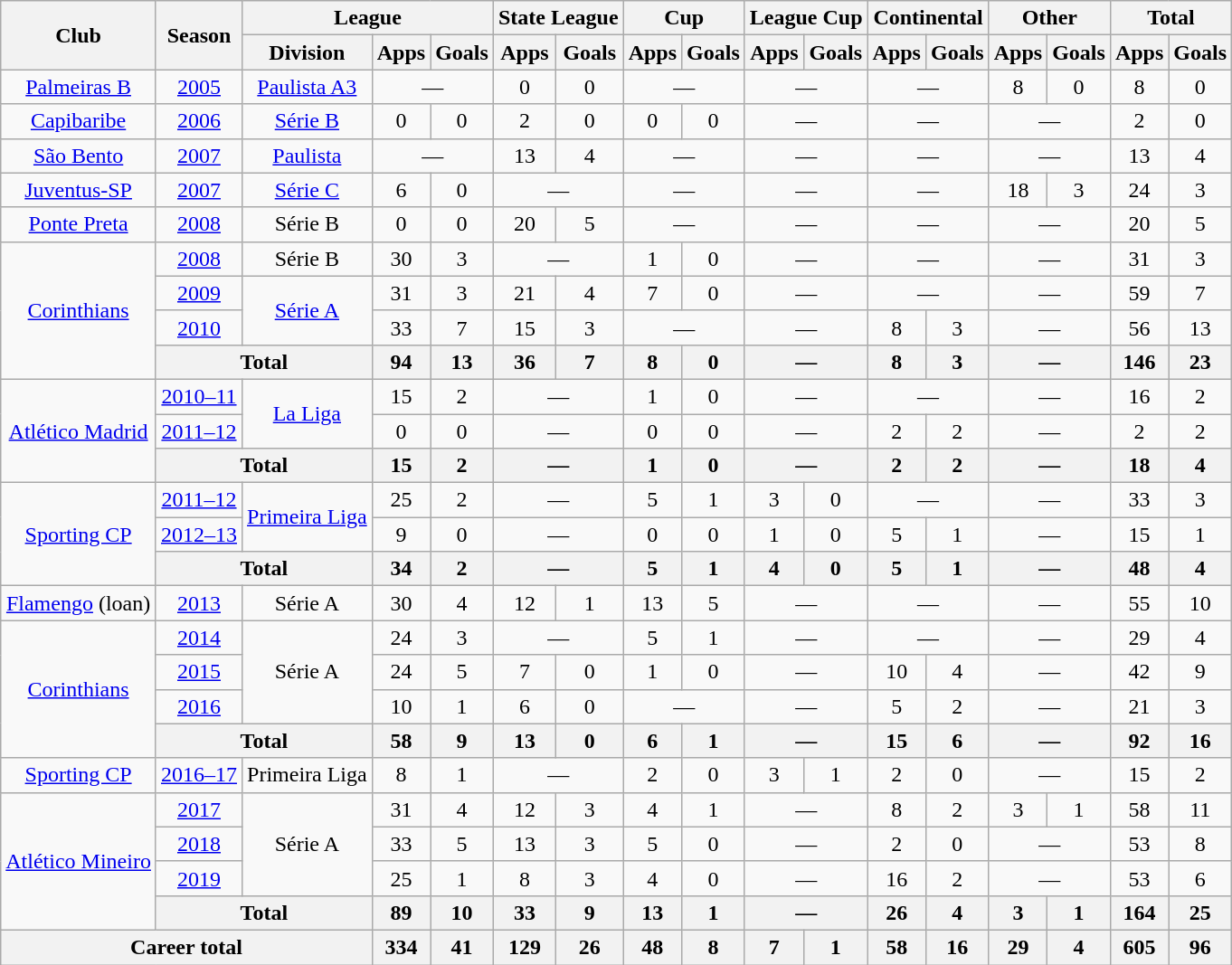<table class="wikitable" style="text-align: center;">
<tr>
<th rowspan="2">Club</th>
<th rowspan="2">Season</th>
<th colspan="3">League</th>
<th colspan="2">State League</th>
<th colspan="2">Cup</th>
<th colspan="2">League Cup</th>
<th colspan="2">Continental</th>
<th colspan="2">Other</th>
<th colspan="2">Total</th>
</tr>
<tr>
<th>Division</th>
<th>Apps</th>
<th>Goals</th>
<th>Apps</th>
<th>Goals</th>
<th>Apps</th>
<th>Goals</th>
<th>Apps</th>
<th>Goals</th>
<th>Apps</th>
<th>Goals</th>
<th>Apps</th>
<th>Goals</th>
<th>Apps</th>
<th>Goals</th>
</tr>
<tr>
<td valign="center"><a href='#'>Palmeiras B</a></td>
<td><a href='#'>2005</a></td>
<td><a href='#'>Paulista A3</a></td>
<td colspan="2">—</td>
<td>0</td>
<td>0</td>
<td colspan="2">—</td>
<td colspan="2">—</td>
<td colspan="2">—</td>
<td>8</td>
<td>0</td>
<td>8</td>
<td>0</td>
</tr>
<tr>
<td valign="center"><a href='#'>Capibaribe</a></td>
<td><a href='#'>2006</a></td>
<td><a href='#'>Série B</a></td>
<td>0</td>
<td>0</td>
<td>2</td>
<td>0</td>
<td>0</td>
<td>0</td>
<td colspan="2">—</td>
<td colspan="2">—</td>
<td colspan="2">—</td>
<td>2</td>
<td>0</td>
</tr>
<tr>
<td valign="center"><a href='#'>São Bento</a></td>
<td><a href='#'>2007</a></td>
<td><a href='#'>Paulista</a></td>
<td colspan="2">—</td>
<td>13</td>
<td>4</td>
<td colspan="2">—</td>
<td colspan="2">—</td>
<td colspan="2">—</td>
<td colspan="2">—</td>
<td>13</td>
<td>4</td>
</tr>
<tr>
<td valign="center"><a href='#'>Juventus-SP</a></td>
<td><a href='#'>2007</a></td>
<td><a href='#'>Série C</a></td>
<td>6</td>
<td>0</td>
<td colspan="2">—</td>
<td colspan="2">—</td>
<td colspan="2">—</td>
<td colspan="2">—</td>
<td>18</td>
<td>3</td>
<td>24</td>
<td>3</td>
</tr>
<tr>
<td valign="center"><a href='#'>Ponte Preta</a></td>
<td><a href='#'>2008</a></td>
<td>Série B</td>
<td>0</td>
<td>0</td>
<td>20</td>
<td>5</td>
<td colspan="2">—</td>
<td colspan="2">—</td>
<td colspan="2">—</td>
<td colspan="2">—</td>
<td>20</td>
<td>5</td>
</tr>
<tr>
<td rowspan="4" valign="center"><a href='#'>Corinthians</a></td>
<td><a href='#'>2008</a></td>
<td>Série B</td>
<td>30</td>
<td>3</td>
<td colspan="2">—</td>
<td>1</td>
<td>0</td>
<td colspan="2">—</td>
<td colspan="2">—</td>
<td colspan="2">—</td>
<td>31</td>
<td>3</td>
</tr>
<tr>
<td><a href='#'>2009</a></td>
<td rowspan="2"><a href='#'>Série A</a></td>
<td>31</td>
<td>3</td>
<td>21</td>
<td>4</td>
<td>7</td>
<td>0</td>
<td colspan="2">—</td>
<td colspan="2">—</td>
<td colspan="2">—</td>
<td>59</td>
<td>7</td>
</tr>
<tr>
<td><a href='#'>2010</a></td>
<td>33</td>
<td>7</td>
<td>15</td>
<td>3</td>
<td colspan="2">—</td>
<td colspan="2">—</td>
<td>8</td>
<td>3</td>
<td colspan="2">—</td>
<td>56</td>
<td>13</td>
</tr>
<tr>
<th colspan="2">Total</th>
<th>94</th>
<th>13</th>
<th>36</th>
<th>7</th>
<th>8</th>
<th>0</th>
<th colspan="2">—</th>
<th>8</th>
<th>3</th>
<th colspan="2">—</th>
<th>146</th>
<th>23</th>
</tr>
<tr>
<td rowspan="3" valign="center"><a href='#'>Atlético Madrid</a></td>
<td><a href='#'>2010–11</a></td>
<td rowspan="2"><a href='#'>La Liga</a></td>
<td>15</td>
<td>2</td>
<td colspan="2">—</td>
<td>1</td>
<td>0</td>
<td colspan="2">—</td>
<td colspan="2">—</td>
<td colspan="2">—</td>
<td>16</td>
<td>2</td>
</tr>
<tr>
<td><a href='#'>2011–12</a></td>
<td>0</td>
<td>0</td>
<td colspan="2">—</td>
<td>0</td>
<td>0</td>
<td colspan="2">—</td>
<td>2</td>
<td>2</td>
<td colspan="2">—</td>
<td>2</td>
<td>2</td>
</tr>
<tr>
<th colspan="2">Total</th>
<th>15</th>
<th>2</th>
<th colspan="2">—</th>
<th>1</th>
<th>0</th>
<th colspan="2">—</th>
<th>2</th>
<th>2</th>
<th colspan="2">—</th>
<th>18</th>
<th>4</th>
</tr>
<tr>
<td rowspan="3" valign="center"><a href='#'>Sporting CP</a></td>
<td><a href='#'>2011–12</a></td>
<td rowspan="2"><a href='#'>Primeira Liga</a></td>
<td>25</td>
<td>2</td>
<td colspan="2">—</td>
<td>5</td>
<td>1</td>
<td>3</td>
<td>0</td>
<td colspan="2">—</td>
<td colspan="2">—</td>
<td>33</td>
<td>3</td>
</tr>
<tr>
<td><a href='#'>2012–13</a></td>
<td>9</td>
<td>0</td>
<td colspan="2">—</td>
<td>0</td>
<td>0</td>
<td>1</td>
<td>0</td>
<td>5</td>
<td>1</td>
<td colspan="2">—</td>
<td>15</td>
<td>1</td>
</tr>
<tr>
<th colspan="2">Total</th>
<th>34</th>
<th>2</th>
<th colspan="2">—</th>
<th>5</th>
<th>1</th>
<th>4</th>
<th>0</th>
<th>5</th>
<th>1</th>
<th colspan="2">—</th>
<th>48</th>
<th>4</th>
</tr>
<tr>
<td valign="center"><a href='#'>Flamengo</a> (loan)</td>
<td><a href='#'>2013</a></td>
<td>Série A</td>
<td>30</td>
<td>4</td>
<td>12</td>
<td>1</td>
<td>13</td>
<td>5</td>
<td colspan="2">—</td>
<td colspan="2">—</td>
<td colspan="2">—</td>
<td>55</td>
<td>10</td>
</tr>
<tr>
<td rowspan="4" valign="center"><a href='#'>Corinthians</a></td>
<td><a href='#'>2014</a></td>
<td rowspan="3">Série A</td>
<td>24</td>
<td>3</td>
<td colspan="2">—</td>
<td>5</td>
<td>1</td>
<td colspan="2">—</td>
<td colspan="2">—</td>
<td colspan="2">—</td>
<td>29</td>
<td>4</td>
</tr>
<tr>
<td><a href='#'>2015</a></td>
<td>24</td>
<td>5</td>
<td>7</td>
<td>0</td>
<td>1</td>
<td>0</td>
<td colspan="2">—</td>
<td>10</td>
<td>4</td>
<td colspan="2">—</td>
<td>42</td>
<td>9</td>
</tr>
<tr>
<td><a href='#'>2016</a></td>
<td>10</td>
<td>1</td>
<td>6</td>
<td>0</td>
<td colspan="2">—</td>
<td colspan="2">—</td>
<td>5</td>
<td>2</td>
<td colspan="2">—</td>
<td>21</td>
<td>3</td>
</tr>
<tr>
<th colspan="2">Total</th>
<th>58</th>
<th>9</th>
<th>13</th>
<th>0</th>
<th>6</th>
<th>1</th>
<th colspan="2">—</th>
<th>15</th>
<th>6</th>
<th colspan="2">—</th>
<th>92</th>
<th>16</th>
</tr>
<tr>
<td valign="center"><a href='#'>Sporting CP</a></td>
<td><a href='#'>2016–17</a></td>
<td>Primeira Liga</td>
<td>8</td>
<td>1</td>
<td colspan="2">—</td>
<td>2</td>
<td>0</td>
<td>3</td>
<td>1</td>
<td>2</td>
<td>0</td>
<td colspan="2">—</td>
<td>15</td>
<td>2</td>
</tr>
<tr>
<td rowspan="4" valign="center"><a href='#'>Atlético Mineiro</a></td>
<td><a href='#'>2017</a></td>
<td rowspan="3">Série A</td>
<td>31</td>
<td>4</td>
<td>12</td>
<td>3</td>
<td>4</td>
<td>1</td>
<td colspan="2">—</td>
<td>8</td>
<td>2</td>
<td>3</td>
<td>1</td>
<td>58</td>
<td>11</td>
</tr>
<tr>
<td><a href='#'>2018</a></td>
<td>33</td>
<td>5</td>
<td>13</td>
<td>3</td>
<td>5</td>
<td>0</td>
<td colspan="2">—</td>
<td>2</td>
<td>0</td>
<td colspan="2">—</td>
<td>53</td>
<td>8</td>
</tr>
<tr>
<td><a href='#'>2019</a></td>
<td>25</td>
<td>1</td>
<td>8</td>
<td>3</td>
<td>4</td>
<td>0</td>
<td colspan="2">—</td>
<td>16</td>
<td>2</td>
<td colspan="2">—</td>
<td>53</td>
<td>6</td>
</tr>
<tr>
<th colspan="2">Total</th>
<th>89</th>
<th>10</th>
<th>33</th>
<th>9</th>
<th>13</th>
<th>1</th>
<th colspan="2">—</th>
<th>26</th>
<th>4</th>
<th>3</th>
<th>1</th>
<th>164</th>
<th>25</th>
</tr>
<tr>
<th colspan="3"><strong>Career total</strong></th>
<th>334</th>
<th>41</th>
<th>129</th>
<th>26</th>
<th>48</th>
<th>8</th>
<th>7</th>
<th>1</th>
<th>58</th>
<th>16</th>
<th>29</th>
<th>4</th>
<th>605</th>
<th>96</th>
</tr>
</table>
